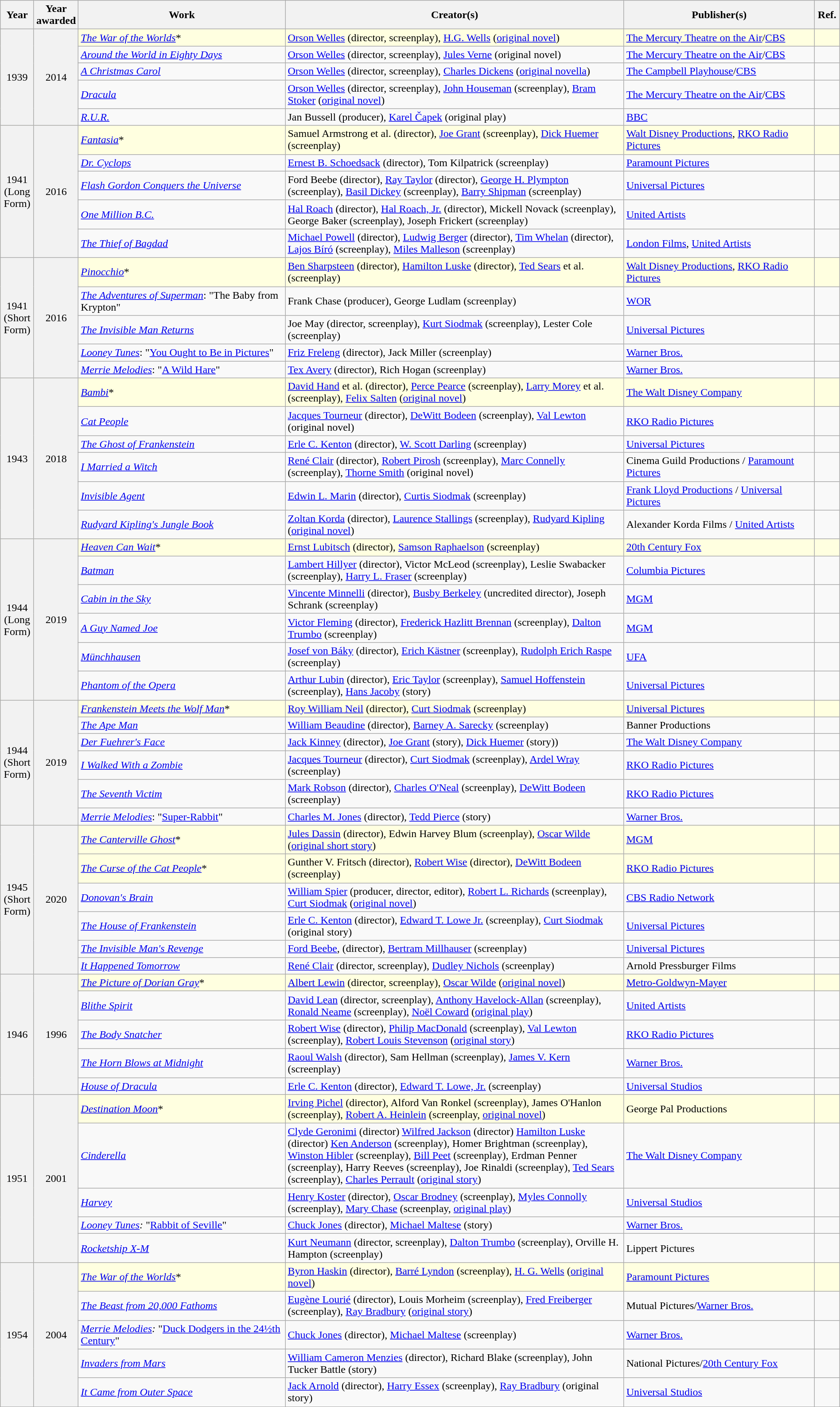<table class="sortable wikitable" width="100%" cellpadding="5" style="margin: 1em auto 1em auto">
<tr>
<th width="4%" scope="col">Year</th>
<th width="4%" scope="col">Year awarded</th>
<th width="25%" scope="col">Work</th>
<th width="41%" scope="col" class="unsortable">Creator(s)</th>
<th width="23%" scope="col" class="unsortable">Publisher(s)</th>
<th width="3%" scope="col" class="unsortable">Ref.</th>
</tr>
<tr style="background:lightyellow;">
<th scope="rowgroup" rowspan="5" style="text-align: center; font-weight: normal;">1939</th>
<th rowspan="5" style="text-align: center; font-weight: normal;">2014</th>
<td data-sort-value="War of the Worlds, The (1938)"><em><a href='#'>The War of the Worlds</a></em>*</td>
<td><a href='#'>Orson Welles</a> (director, screenplay), <a href='#'>H.G. Wells</a> (<a href='#'>original novel</a>)</td>
<td><a href='#'>The Mercury Theatre on the Air</a>/<a href='#'>CBS</a></td>
<td style="text-align: center;"></td>
</tr>
<tr>
<td data-sort-value="Around the World in Eighty Days"><em><a href='#'>Around the World in Eighty Days</a></em></td>
<td><a href='#'>Orson Welles</a> (director, screenplay), <a href='#'>Jules Verne</a> (original novel)</td>
<td><a href='#'>The Mercury Theatre on the Air</a>/<a href='#'>CBS</a></td>
<td style="text-align: center;"></td>
</tr>
<tr>
<td data-sort-value="Christmas Carol"><em><a href='#'>A Christmas Carol</a></em></td>
<td><a href='#'>Orson Welles</a> (director, screenplay), <a href='#'>Charles Dickens</a> (<a href='#'>original novella</a>)</td>
<td><a href='#'>The Campbell Playhouse</a>/<a href='#'>CBS</a></td>
<td style="text-align: center;"></td>
</tr>
<tr>
<td data-sort-value="Dracula"><em><a href='#'>Dracula</a></em></td>
<td><a href='#'>Orson Welles</a> (director, screenplay), <a href='#'>John Houseman</a> (screenplay), <a href='#'>Bram Stoker</a> (<a href='#'>original novel</a>)</td>
<td><a href='#'>The Mercury Theatre on the Air</a>/<a href='#'>CBS</a></td>
<td style="text-align: center;"></td>
</tr>
<tr>
<td><em><a href='#'>R.U.R.</a></em></td>
<td>Jan Bussell (producer), <a href='#'>Karel Čapek</a> (original play)</td>
<td><a href='#'>BBC</a></td>
<td style="text-align: center;"></td>
</tr>
<tr style="background:lightyellow;">
<th scope="rowgroup" rowspan="5" style="text-align: center; font-weight: normal;">1941 (Long Form)</th>
<th rowspan="5" style="text-align: center; font-weight: normal;">2016</th>
<td><em><a href='#'>Fantasia</a></em>*</td>
<td>Samuel Armstrong et al. (director), <a href='#'>Joe Grant</a> (screenplay), <a href='#'>Dick Huemer</a> (screenplay)</td>
<td><a href='#'>Walt Disney Productions</a>, <a href='#'>RKO Radio Pictures</a></td>
<td style="text-align: center;"></td>
</tr>
<tr>
<td data-sort-value="Doctor Cyclops"><em><a href='#'>Dr. Cyclops</a></em></td>
<td><a href='#'>Ernest B. Schoedsack</a> (director), Tom Kilpatrick (screenplay)</td>
<td><a href='#'>Paramount Pictures</a></td>
<td style="text-align: center;"></td>
</tr>
<tr>
<td><em><a href='#'>Flash Gordon Conquers the Universe</a></em></td>
<td>Ford Beebe (director), <a href='#'>Ray Taylor</a> (director), <a href='#'>George H. Plympton</a> (screenplay), <a href='#'>Basil Dickey</a> (screenplay), <a href='#'>Barry Shipman</a> (screenplay)</td>
<td><a href='#'>Universal Pictures</a></td>
<td style="text-align: center;"></td>
</tr>
<tr>
<td><em><a href='#'>One Million B.C.</a></em></td>
<td><a href='#'>Hal Roach</a> (director), <a href='#'>Hal Roach, Jr.</a> (director), Mickell Novack (screenplay), George Baker (screenplay), Joseph Frickert (screenplay)</td>
<td><a href='#'>United Artists</a></td>
<td style="text-align: center;"></td>
</tr>
<tr>
<td data-sort-value="Thief of Bagdad, The"><em><a href='#'>The Thief of Bagdad</a></em></td>
<td><a href='#'>Michael Powell</a> (director), <a href='#'>Ludwig Berger</a> (director), <a href='#'>Tim Whelan</a> (director), <a href='#'>Lajos Bíró</a> (screenplay), <a href='#'>Miles Malleson</a> (screenplay)</td>
<td><a href='#'>London Films</a>, <a href='#'>United Artists</a></td>
<td style="text-align: center;"></td>
</tr>
<tr style="background:lightyellow;">
<th scope="rowgroup" rowspan="5" style="text-align: center; font-weight: normal;">1941 (Short Form)</th>
<th rowspan="5" style="text-align: center; font-weight: normal;">2016</th>
<td><em><a href='#'>Pinocchio</a></em>*</td>
<td><a href='#'>Ben Sharpsteen</a> (director), <a href='#'>Hamilton Luske</a> (director), <a href='#'>Ted Sears</a> et al. (screenplay)</td>
<td><a href='#'>Walt Disney Productions</a>, <a href='#'>RKO Radio Pictures</a></td>
<td style="text-align: center;"></td>
</tr>
<tr>
<td data-sort-value="Adventures of Superman"><em><a href='#'>The Adventures of Superman</a></em>: "The Baby from Krypton"</td>
<td>Frank Chase (producer), George Ludlam (screenplay)</td>
<td><a href='#'>WOR</a></td>
<td style="text-align: center;"></td>
</tr>
<tr>
<td data-sort-value="Invisible Man Returns"><em><a href='#'>The Invisible Man Returns</a></em></td>
<td>Joe May (director, screenplay), <a href='#'>Kurt Siodmak</a> (screenplay), Lester Cole (screenplay)</td>
<td><a href='#'>Universal Pictures</a></td>
<td style="text-align: center;"></td>
</tr>
<tr>
<td><em><a href='#'>Looney Tunes</a></em>: "<a href='#'>You Ought to Be in Pictures</a>"</td>
<td><a href='#'>Friz Freleng</a> (director), Jack Miller (screenplay)</td>
<td><a href='#'>Warner Bros.</a></td>
<td style="text-align: center;"></td>
</tr>
<tr>
<td><em><a href='#'>Merrie Melodies</a></em>: "<a href='#'>A Wild Hare</a>"</td>
<td><a href='#'>Tex Avery</a> (director), Rich Hogan (screenplay)</td>
<td><a href='#'>Warner Bros.</a></td>
<td style="text-align: center;"></td>
</tr>
<tr style="background:lightyellow;">
<th scope="rowgroup" rowspan="6" style="text-align: center; font-weight: normal;">1943</th>
<th rowspan="6" style="text-align: center; font-weight: normal;">2018</th>
<td><em><a href='#'>Bambi</a></em>*</td>
<td><a href='#'>David Hand</a> et al. (director), <a href='#'>Perce Pearce</a> (screenplay), <a href='#'>Larry Morey</a> et al. (screenplay), <a href='#'>Felix Salten</a> (<a href='#'>original novel</a>)</td>
<td><a href='#'>The Walt Disney Company</a></td>
<td style="text-align: center;"></td>
</tr>
<tr>
<td><em><a href='#'>Cat People</a></em></td>
<td><a href='#'>Jacques Tourneur</a> (director), <a href='#'>DeWitt Bodeen</a> (screenplay), <a href='#'>Val Lewton</a> (original novel)</td>
<td><a href='#'>RKO Radio Pictures</a></td>
<td style="text-align: center;"></td>
</tr>
<tr>
<td data-sort-value="Ghost of Frankenstein, The"><em><a href='#'>The Ghost of Frankenstein</a></em></td>
<td><a href='#'>Erle C. Kenton</a> (director), <a href='#'>W. Scott Darling</a> (screenplay)</td>
<td><a href='#'>Universal Pictures</a></td>
<td style="text-align: center;"></td>
</tr>
<tr>
<td><em><a href='#'>I Married a Witch</a></em></td>
<td><a href='#'>René Clair</a> (director), <a href='#'>Robert Pirosh</a> (screenplay), <a href='#'>Marc Connelly</a> (screenplay), <a href='#'>Thorne Smith</a> (original novel)</td>
<td>Cinema Guild Productions / <a href='#'>Paramount Pictures</a></td>
<td style="text-align: center;"></td>
</tr>
<tr>
<td><em><a href='#'>Invisible Agent</a></em></td>
<td><a href='#'>Edwin L. Marin</a> (director), <a href='#'>Curtis Siodmak</a> (screenplay)</td>
<td><a href='#'>Frank Lloyd Productions</a> / <a href='#'>Universal Pictures</a></td>
<td style="text-align: center;"></td>
</tr>
<tr>
<td><em><a href='#'>Rudyard Kipling's Jungle Book</a></em></td>
<td><a href='#'>Zoltan Korda</a> (director), <a href='#'>Laurence Stallings</a> (screenplay), <a href='#'>Rudyard Kipling</a> (<a href='#'>original novel</a>)</td>
<td>Alexander Korda Films / <a href='#'>United Artists</a></td>
<td style="text-align: center;"></td>
</tr>
<tr style="background:lightyellow;">
<th scope="rowgroup" rowspan="6" style="text-align: center; font-weight: normal;">1944 (Long Form)</th>
<th rowspan="6" style="text-align: center; font-weight: normal;">2019</th>
<td><em><a href='#'>Heaven Can Wait</a></em>*</td>
<td><a href='#'>Ernst Lubitsch</a> (director), <a href='#'>Samson Raphaelson</a> (screenplay)</td>
<td><a href='#'>20th Century Fox</a></td>
<td style="text-align: center;"></td>
</tr>
<tr>
<td><em><a href='#'>Batman</a></em></td>
<td><a href='#'>Lambert Hillyer</a> (director), Victor McLeod (screenplay), Leslie Swabacker (screenplay), <a href='#'>Harry L. Fraser</a> (screenplay)</td>
<td><a href='#'>Columbia Pictures</a></td>
<td style="text-align: center;"></td>
</tr>
<tr>
<td><em><a href='#'>Cabin in the Sky</a></em></td>
<td><a href='#'>Vincente Minnelli</a> (director), <a href='#'>Busby Berkeley</a> (uncredited director), Joseph Schrank (screenplay)</td>
<td><a href='#'>MGM</a></td>
<td style="text-align: center;"></td>
</tr>
<tr>
<td data-sort-value="Guy Named Joe"><em><a href='#'>A Guy Named Joe</a></em></td>
<td><a href='#'>Victor Fleming</a> (director), <a href='#'>Frederick Hazlitt Brennan</a> (screenplay), <a href='#'>Dalton Trumbo</a> (screenplay)</td>
<td><a href='#'>MGM</a></td>
<td style="text-align: center;"></td>
</tr>
<tr>
<td><em><a href='#'>Münchhausen</a></em></td>
<td><a href='#'>Josef von Báky</a> (director), <a href='#'>Erich Kästner</a> (screenplay), <a href='#'>Rudolph Erich Raspe</a> (screenplay)</td>
<td><a href='#'>UFA</a></td>
<td style="text-align: center;"></td>
</tr>
<tr>
<td><em><a href='#'>Phantom of the Opera</a></em></td>
<td><a href='#'>Arthur Lubin</a> (director), <a href='#'>Eric Taylor</a> (screenplay), <a href='#'>Samuel Hoffenstein</a> (screenplay), <a href='#'>Hans Jacoby</a> (story)</td>
<td><a href='#'>Universal Pictures</a></td>
<td style="text-align: center;"></td>
</tr>
<tr style="background:lightyellow;">
<th scope="rowgroup" rowspan="6" style="text-align: center; font-weight: normal;">1944 (Short Form)</th>
<th rowspan="6" style="text-align: center; font-weight: normal;">2019</th>
<td><em><a href='#'>Frankenstein Meets the Wolf Man</a></em>*</td>
<td><a href='#'>Roy William Neil</a> (director), <a href='#'>Curt Siodmak</a> (screenplay)</td>
<td><a href='#'>Universal Pictures</a></td>
<td style="text-align: center;"></td>
</tr>
<tr>
<td data-sort-value="Ape Man"><em><a href='#'>The Ape Man</a></em></td>
<td><a href='#'>William Beaudine</a> (director), <a href='#'>Barney A. Sarecky</a> (screenplay)</td>
<td>Banner Productions</td>
<td style="text-align: center;"></td>
</tr>
<tr>
<td><em><a href='#'>Der Fuehrer's Face</a></em></td>
<td><a href='#'>Jack Kinney</a> (director), <a href='#'>Joe Grant</a> (story), <a href='#'>Dick Huemer</a> (story))</td>
<td><a href='#'>The Walt Disney Company</a></td>
<td style="text-align: center;"></td>
</tr>
<tr>
<td><em><a href='#'>I Walked With a Zombie</a></em></td>
<td><a href='#'>Jacques Tourneur</a> (director), <a href='#'>Curt Siodmak</a> (screenplay), <a href='#'>Ardel Wray</a> (screenplay)</td>
<td><a href='#'>RKO Radio Pictures</a></td>
<td style="text-align: center;"></td>
</tr>
<tr>
<td data-sort-value="Seventh Victim"><em><a href='#'>The Seventh Victim</a></em></td>
<td><a href='#'>Mark Robson</a> (director), <a href='#'>Charles O'Neal</a> (screenplay), <a href='#'>DeWitt Bodeen</a> (screenplay)</td>
<td><a href='#'>RKO Radio Pictures</a></td>
<td style="text-align: center;"></td>
</tr>
<tr>
<td><em><a href='#'>Merrie Melodies</a></em>: "<a href='#'>Super-Rabbit</a>"</td>
<td><a href='#'>Charles M. Jones</a> (director), <a href='#'>Tedd Pierce</a> (story)</td>
<td><a href='#'>Warner Bros.</a></td>
<td style="text-align: center;"></td>
</tr>
<tr style="background:lightyellow;">
<th scope="rowgroup" rowspan="6" style="text-align: center; font-weight: normal;">1945 (Short Form)</th>
<th rowspan="6" style="text-align: center; font-weight: normal;">2020</th>
<td data-sort-value="Canterville Ghost, The"><em><a href='#'>The Canterville Ghost</a></em>*</td>
<td><a href='#'>Jules Dassin</a> (director), Edwin Harvey Blum (screenplay), <a href='#'>Oscar Wilde</a> (<a href='#'>original short story</a>)</td>
<td><a href='#'>MGM</a></td>
<td style="text-align: center;"></td>
</tr>
<tr style="background:lightyellow;">
<td data-sort-value="Curse of the Cat People, The"><em><a href='#'>The Curse of the Cat People</a></em>*</td>
<td>Gunther V. Fritsch (director), <a href='#'>Robert Wise</a> (director), <a href='#'>DeWitt Bodeen</a> (screenplay)</td>
<td><a href='#'>RKO Radio Pictures</a></td>
<td style="text-align: center;"></td>
</tr>
<tr>
<td><em><a href='#'>Donovan's Brain</a></em></td>
<td><a href='#'>William Spier</a> (producer, director, editor), <a href='#'>Robert L. Richards</a> (screenplay), <a href='#'>Curt Siodmak</a> (<a href='#'>original novel</a>)</td>
<td><a href='#'>CBS Radio Network</a></td>
<td style="text-align: center;"></td>
</tr>
<tr>
<td data-sort-value="House of Frankenstein, The"><em><a href='#'>The House of Frankenstein</a></em></td>
<td><a href='#'>Erle C. Kenton</a> (director), <a href='#'>Edward T. Lowe Jr.</a> (screenplay), <a href='#'>Curt Siodmak</a> (original story)</td>
<td><a href='#'>Universal Pictures</a></td>
<td style="text-align: center;"></td>
</tr>
<tr>
<td data-sort-value="Invisible Man's Revenge, The"><em><a href='#'>The Invisible Man's Revenge</a></em></td>
<td><a href='#'>Ford Beebe</a>, (director), <a href='#'>Bertram Millhauser</a> (screenplay)</td>
<td><a href='#'>Universal Pictures</a></td>
<td style="text-align: center;"></td>
</tr>
<tr>
<td><em><a href='#'>It Happened Tomorrow</a></em></td>
<td><a href='#'>René Clair</a> (director, screenplay), <a href='#'>Dudley Nichols</a> (screenplay)</td>
<td>Arnold Pressburger Films</td>
<td style="text-align: center;"></td>
</tr>
<tr style="background:lightyellow;">
<th scope="rowgroup" rowspan="5" style="text-align: center; font-weight: normal;">1946</th>
<th rowspan="5" style="text-align: center; font-weight: normal;">1996</th>
<td data-sort-value="Picture of Dorian Gray"><em><a href='#'>The Picture of Dorian Gray</a></em>*</td>
<td><a href='#'>Albert Lewin</a> (director, screenplay), <a href='#'>Oscar Wilde</a> (<a href='#'>original novel</a>)</td>
<td><a href='#'>Metro-Goldwyn-Mayer</a></td>
<td style="text-align: center;"></td>
</tr>
<tr>
<td><em><a href='#'>Blithe Spirit</a></em></td>
<td><a href='#'>David Lean</a> (director, screenplay), <a href='#'>Anthony Havelock-Allan</a> (screenplay), <a href='#'>Ronald Neame</a> (screenplay), <a href='#'>Noël Coward</a> (<a href='#'>original play</a>)</td>
<td><a href='#'>United Artists</a></td>
<td style="text-align: center;"></td>
</tr>
<tr>
<td data-sort-value="Body Snatcher"><em><a href='#'>The Body Snatcher</a></em></td>
<td><a href='#'>Robert Wise</a> (director), <a href='#'>Philip MacDonald</a> (screenplay), <a href='#'>Val Lewton</a> (screenplay), <a href='#'>Robert Louis Stevenson</a> (<a href='#'>original story</a>)</td>
<td><a href='#'>RKO Radio Pictures</a></td>
<td style="text-align: center;"></td>
</tr>
<tr>
<td data-sort-value="Horn Blows at Midnight"><em><a href='#'>The Horn Blows at Midnight</a></em></td>
<td><a href='#'>Raoul Walsh</a> (director), Sam Hellman (screenplay), <a href='#'>James V. Kern</a> (screenplay)</td>
<td><a href='#'>Warner Bros.</a></td>
<td style="text-align: center;"></td>
</tr>
<tr>
<td><em><a href='#'>House of Dracula</a></em></td>
<td><a href='#'>Erle C. Kenton</a> (director), <a href='#'>Edward T. Lowe, Jr.</a> (screenplay)</td>
<td><a href='#'>Universal Studios</a></td>
<td style="text-align: center;"></td>
</tr>
<tr style="background:lightyellow;">
<th scope="rowgroup" rowspan="5" style="text-align: center; font-weight: normal;">1951</th>
<th rowspan="5" style="text-align: center; font-weight: normal;">2001</th>
<td><em><a href='#'>Destination Moon</a></em>*</td>
<td><a href='#'>Irving Pichel</a> (director), Alford Van Ronkel (screenplay), James O'Hanlon (screenplay), <a href='#'>Robert A. Heinlein</a> (screenplay, <a href='#'>original novel</a>)</td>
<td>George Pal Productions</td>
<td style="text-align: center;"></td>
</tr>
<tr>
<td><em><a href='#'>Cinderella</a></em></td>
<td><a href='#'>Clyde Geronimi</a> (director) <a href='#'>Wilfred Jackson</a> (director) <a href='#'>Hamilton Luske</a> (director) <a href='#'>Ken Anderson</a> (screenplay), Homer Brightman (screenplay), <a href='#'>Winston Hibler</a> (screenplay), <a href='#'>Bill Peet</a> (screenplay), Erdman Penner (screenplay), Harry Reeves (screenplay), Joe Rinaldi (screenplay), <a href='#'>Ted Sears</a> (screenplay), <a href='#'>Charles Perrault</a> (<a href='#'>original story</a>)</td>
<td><a href='#'>The Walt Disney Company</a></td>
<td style="text-align: center;"></td>
</tr>
<tr>
<td><em><a href='#'>Harvey</a></em></td>
<td><a href='#'>Henry Koster</a> (director), <a href='#'>Oscar Brodney</a> (screenplay), <a href='#'>Myles Connolly</a> (screenplay), <a href='#'>Mary Chase</a> (screenplay, <a href='#'>original play</a>)</td>
<td><a href='#'>Universal Studios</a></td>
<td style="text-align: center;"></td>
</tr>
<tr>
<td><em><a href='#'>Looney Tunes</a>:</em> "<a href='#'>Rabbit of Seville</a>"</td>
<td><a href='#'>Chuck Jones</a> (director), <a href='#'>Michael Maltese</a> (story)</td>
<td><a href='#'>Warner Bros.</a></td>
<td style="text-align: center;"></td>
</tr>
<tr>
<td><em><a href='#'>Rocketship X-M</a></em></td>
<td><a href='#'>Kurt Neumann</a> (director, screenplay), <a href='#'>Dalton Trumbo</a> (screenplay), Orville H. Hampton (screenplay)</td>
<td>Lippert Pictures</td>
<td style="text-align: center;"></td>
</tr>
<tr style="background:lightyellow;">
<th scope="rowgroup" rowspan="5" style="text-align: center; font-weight: normal;">1954</th>
<th rowspan="5" style="text-align: center; font-weight: normal;">2004</th>
<td data-sort-value="War of the Worlds, The (1953)"><em><a href='#'>The War of the Worlds</a></em>*</td>
<td><a href='#'>Byron Haskin</a> (director), <a href='#'>Barré Lyndon</a> (screenplay), <a href='#'>H. G. Wells</a> (<a href='#'>original novel</a>)</td>
<td><a href='#'>Paramount Pictures</a></td>
<td style="text-align: center;"></td>
</tr>
<tr>
<td data-sort-value="Beast from 20,000 Fathoms"><em><a href='#'>The Beast from 20,000 Fathoms</a></em></td>
<td><a href='#'>Eugène Lourié</a> (director), Louis Morheim (screenplay), <a href='#'>Fred Freiberger</a> (screenplay), <a href='#'>Ray Bradbury</a> (<a href='#'>original story</a>)</td>
<td>Mutual Pictures/<a href='#'>Warner Bros.</a></td>
<td style="text-align: center;"></td>
</tr>
<tr>
<td><em><a href='#'>Merrie Melodies</a>:</em> "<a href='#'>Duck Dodgers in the 24½th Century</a>"</td>
<td><a href='#'>Chuck Jones</a> (director), <a href='#'>Michael Maltese</a> (screenplay)</td>
<td><a href='#'>Warner Bros.</a></td>
<td style="text-align: center;"></td>
</tr>
<tr>
<td><em><a href='#'>Invaders from Mars</a></em></td>
<td><a href='#'>William Cameron Menzies</a> (director), Richard Blake (screenplay), John Tucker Battle (story)</td>
<td>National Pictures/<a href='#'>20th Century Fox</a></td>
<td style="text-align: center;"></td>
</tr>
<tr>
<td><em><a href='#'>It Came from Outer Space</a></em></td>
<td><a href='#'>Jack Arnold</a> (director), <a href='#'>Harry Essex</a> (screenplay), <a href='#'>Ray Bradbury</a> (original story)</td>
<td><a href='#'>Universal Studios</a></td>
<td style="text-align: center;"></td>
</tr>
</table>
